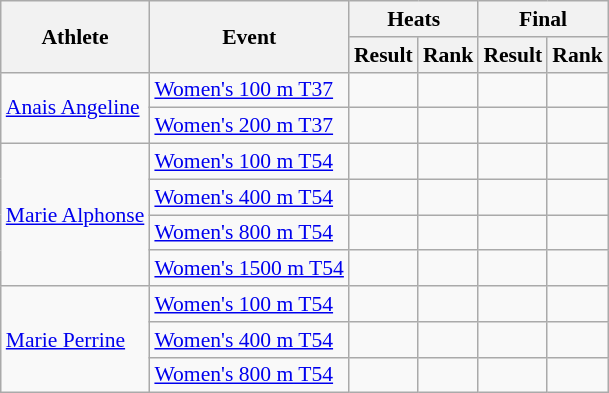<table class=wikitable style="font-size:90%">
<tr>
<th rowspan="2">Athlete</th>
<th rowspan="2">Event</th>
<th colspan="2">Heats</th>
<th colspan="2">Final</th>
</tr>
<tr>
<th>Result</th>
<th>Rank</th>
<th>Result</th>
<th>Rank</th>
</tr>
<tr align=center>
<td align=left rowspan=2><a href='#'>Anais Angeline</a></td>
<td align=left><a href='#'>Women's 100 m T37</a></td>
<td></td>
<td></td>
<td></td>
<td></td>
</tr>
<tr align=center>
<td align=left><a href='#'>Women's 200 m T37</a></td>
<td></td>
<td></td>
<td></td>
<td></td>
</tr>
<tr align=center>
<td align=left rowspan=4><a href='#'>Marie Alphonse</a></td>
<td align=left><a href='#'>Women's 100 m T54</a></td>
<td></td>
<td></td>
<td></td>
<td></td>
</tr>
<tr align=center>
<td align=left><a href='#'>Women's 400 m T54</a></td>
<td></td>
<td></td>
<td></td>
<td></td>
</tr>
<tr align=center>
<td align=left><a href='#'>Women's 800 m T54</a></td>
<td></td>
<td></td>
<td></td>
<td></td>
</tr>
<tr align=center>
<td align=left><a href='#'>Women's 1500 m T54</a></td>
<td></td>
<td></td>
<td></td>
<td></td>
</tr>
<tr align=center>
<td align=left rowspan=3><a href='#'>Marie Perrine</a></td>
<td align=left><a href='#'>Women's 100 m T54</a></td>
<td></td>
<td></td>
<td></td>
<td></td>
</tr>
<tr align=center>
<td align=left><a href='#'>Women's 400 m T54</a></td>
<td></td>
<td></td>
<td></td>
<td></td>
</tr>
<tr align=center>
<td align=left><a href='#'>Women's 800 m T54</a></td>
<td></td>
<td></td>
<td></td>
<td></td>
</tr>
</table>
